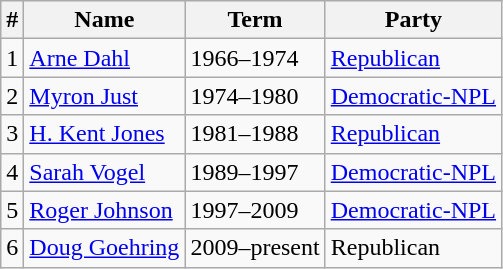<table class=wikitable>
<tr>
<th>#</th>
<th>Name</th>
<th>Term</th>
<th>Party</th>
</tr>
<tr>
<td>1</td>
<td><a href='#'>Arne Dahl</a></td>
<td>1966–1974</td>
<td><a href='#'>Republican</a></td>
</tr>
<tr>
<td>2</td>
<td><a href='#'>Myron Just</a></td>
<td>1974–1980</td>
<td><a href='#'>Democratic-NPL</a></td>
</tr>
<tr>
<td>3</td>
<td><a href='#'>H. Kent Jones</a></td>
<td>1981–1988</td>
<td><a href='#'>Republican</a></td>
</tr>
<tr>
<td>4</td>
<td><a href='#'>Sarah Vogel</a></td>
<td>1989–1997</td>
<td><a href='#'>Democratic-NPL</a></td>
</tr>
<tr>
<td>5</td>
<td><a href='#'>Roger Johnson</a></td>
<td>1997–2009</td>
<td><a href='#'>Democratic-NPL</a></td>
</tr>
<tr>
<td>6</td>
<td><a href='#'>Doug Goehring</a></td>
<td>2009–present</td>
<td>Republican</td>
</tr>
</table>
